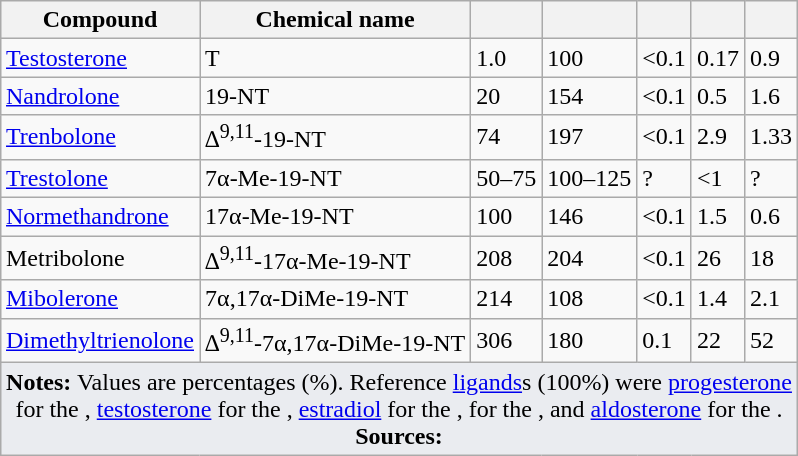<table class="wikitable sortable mw-collapsible mw-collapsed" style="text-align:left; margin-left:auto; margin-right:auto; border:none;">
<tr>
<th>Compound</th>
<th>Chemical name</th>
<th></th>
<th></th>
<th></th>
<th></th>
<th></th>
</tr>
<tr>
<td><a href='#'>Testosterone</a></td>
<td>T</td>
<td>1.0</td>
<td>100</td>
<td><0.1</td>
<td>0.17</td>
<td>0.9</td>
</tr>
<tr>
<td><a href='#'>Nandrolone</a></td>
<td>19-NT</td>
<td>20</td>
<td>154</td>
<td><0.1</td>
<td>0.5</td>
<td>1.6</td>
</tr>
<tr>
<td><a href='#'>Trenbolone</a></td>
<td>∆<sup>9,11</sup>-19-NT</td>
<td>74</td>
<td>197</td>
<td><0.1</td>
<td>2.9</td>
<td>1.33</td>
</tr>
<tr>
<td><a href='#'>Trestolone</a></td>
<td>7α-Me-19-NT</td>
<td>50–75</td>
<td>100–125</td>
<td>?</td>
<td><1</td>
<td>?</td>
</tr>
<tr>
<td><a href='#'>Normethandrone</a></td>
<td>17α-Me-19-NT</td>
<td>100</td>
<td>146</td>
<td><0.1</td>
<td>1.5</td>
<td>0.6</td>
</tr>
<tr>
<td>Metribolone</td>
<td>∆<sup>9,11</sup>-17α-Me-19-NT</td>
<td>208</td>
<td>204</td>
<td><0.1</td>
<td>26</td>
<td>18</td>
</tr>
<tr>
<td><a href='#'>Mibolerone</a></td>
<td>7α,17α-DiMe-19-NT</td>
<td>214</td>
<td>108</td>
<td><0.1</td>
<td>1.4</td>
<td>2.1</td>
</tr>
<tr>
<td><a href='#'>Dimethyltrienolone</a></td>
<td>∆<sup>9,11</sup>-7α,17α-DiMe-19-NT</td>
<td>306</td>
<td>180</td>
<td>0.1</td>
<td>22</td>
<td>52</td>
</tr>
<tr class="sortbottom">
<td colspan="7" style="width: 1px; background-color:#eaecf0; text-align: center;"><strong>Notes:</strong> Values are percentages (%). Reference <a href='#'>ligands</a>s (100%) were <a href='#'>progesterone</a> for the , <a href='#'>testosterone</a> for the , <a href='#'>estradiol</a> for the ,  for the , and <a href='#'>aldosterone</a> for the . <strong>Sources:</strong> </td>
</tr>
</table>
